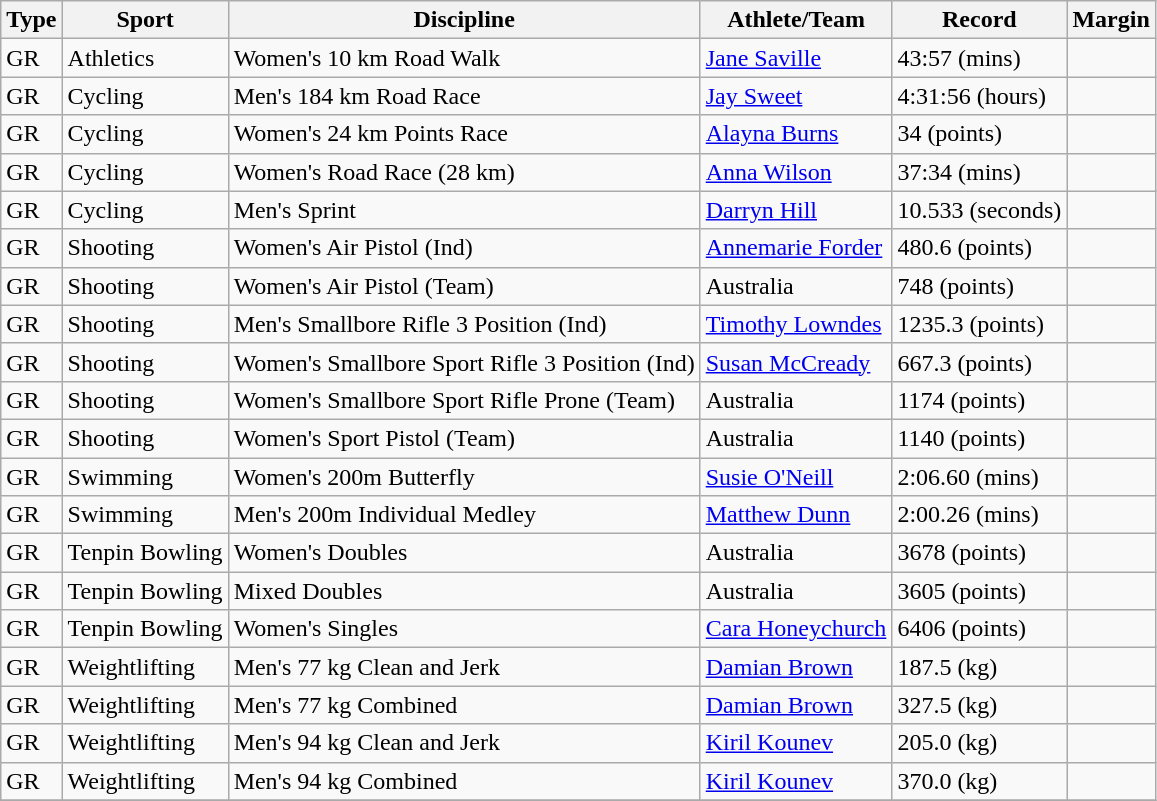<table class="wikitable">
<tr>
<th>Type</th>
<th>Sport</th>
<th>Discipline</th>
<th>Athlete/Team</th>
<th>Record</th>
<th>Margin</th>
</tr>
<tr>
<td>GR</td>
<td>Athletics</td>
<td>Women's 10 km Road Walk</td>
<td><a href='#'>Jane Saville</a></td>
<td>43:57 (mins)</td>
<td></td>
</tr>
<tr>
<td>GR</td>
<td>Cycling</td>
<td>Men's 184 km Road Race</td>
<td><a href='#'>Jay Sweet</a></td>
<td>4:31:56 (hours)</td>
<td></td>
</tr>
<tr>
<td>GR</td>
<td>Cycling</td>
<td>Women's 24 km Points Race</td>
<td><a href='#'>Alayna Burns</a></td>
<td>34 (points)</td>
<td></td>
</tr>
<tr>
<td>GR</td>
<td>Cycling</td>
<td>Women's Road Race (28 km)</td>
<td><a href='#'>Anna Wilson</a></td>
<td>37:34 (mins)</td>
<td></td>
</tr>
<tr>
<td>GR</td>
<td>Cycling</td>
<td>Men's Sprint</td>
<td><a href='#'>Darryn Hill</a></td>
<td>10.533 (seconds)</td>
<td></td>
</tr>
<tr>
<td>GR</td>
<td>Shooting</td>
<td>Women's Air Pistol (Ind)</td>
<td><a href='#'>Annemarie Forder</a></td>
<td>480.6 (points)</td>
<td></td>
</tr>
<tr>
<td>GR</td>
<td>Shooting</td>
<td>Women's Air Pistol (Team)</td>
<td>Australia</td>
<td>748 (points)</td>
<td></td>
</tr>
<tr>
<td>GR</td>
<td>Shooting</td>
<td>Men's Smallbore Rifle 3 Position (Ind)</td>
<td><a href='#'>Timothy Lowndes</a></td>
<td>1235.3 (points)</td>
<td></td>
</tr>
<tr>
<td>GR</td>
<td>Shooting</td>
<td>Women's Smallbore Sport Rifle 3 Position (Ind)</td>
<td><a href='#'>Susan McCready</a></td>
<td>667.3 (points)</td>
<td></td>
</tr>
<tr>
<td>GR</td>
<td>Shooting</td>
<td>Women's Smallbore Sport Rifle Prone (Team)</td>
<td>Australia</td>
<td>1174 (points)</td>
<td></td>
</tr>
<tr>
<td>GR</td>
<td>Shooting</td>
<td>Women's Sport Pistol (Team)</td>
<td>Australia</td>
<td>1140 (points)</td>
<td></td>
</tr>
<tr>
<td>GR</td>
<td>Swimming</td>
<td>Women's 200m Butterfly</td>
<td><a href='#'>Susie O'Neill</a></td>
<td>2:06.60 (mins)</td>
<td></td>
</tr>
<tr>
<td>GR</td>
<td>Swimming</td>
<td>Men's 200m Individual Medley</td>
<td><a href='#'>Matthew Dunn</a></td>
<td>2:00.26 (mins)</td>
<td></td>
</tr>
<tr>
<td>GR</td>
<td>Tenpin Bowling</td>
<td>Women's Doubles</td>
<td>Australia</td>
<td>3678 (points)</td>
<td></td>
</tr>
<tr>
<td>GR</td>
<td>Tenpin Bowling</td>
<td>Mixed Doubles</td>
<td>Australia</td>
<td>3605 (points)</td>
<td></td>
</tr>
<tr>
<td>GR</td>
<td>Tenpin Bowling</td>
<td>Women's Singles</td>
<td><a href='#'>Cara Honeychurch</a></td>
<td>6406 (points)</td>
<td></td>
</tr>
<tr>
<td>GR</td>
<td>Weightlifting</td>
<td>Men's 77 kg Clean and Jerk</td>
<td><a href='#'>Damian Brown</a></td>
<td>187.5 (kg)</td>
<td></td>
</tr>
<tr>
<td>GR</td>
<td>Weightlifting</td>
<td>Men's 77 kg Combined</td>
<td><a href='#'>Damian Brown</a></td>
<td>327.5 (kg)</td>
<td></td>
</tr>
<tr>
<td>GR</td>
<td>Weightlifting</td>
<td>Men's 94 kg Clean and Jerk</td>
<td><a href='#'>Kiril Kounev</a></td>
<td>205.0 (kg)</td>
<td></td>
</tr>
<tr>
<td>GR</td>
<td>Weightlifting</td>
<td>Men's 94 kg Combined</td>
<td><a href='#'>Kiril Kounev</a></td>
<td>370.0 (kg)</td>
<td></td>
</tr>
<tr>
</tr>
</table>
